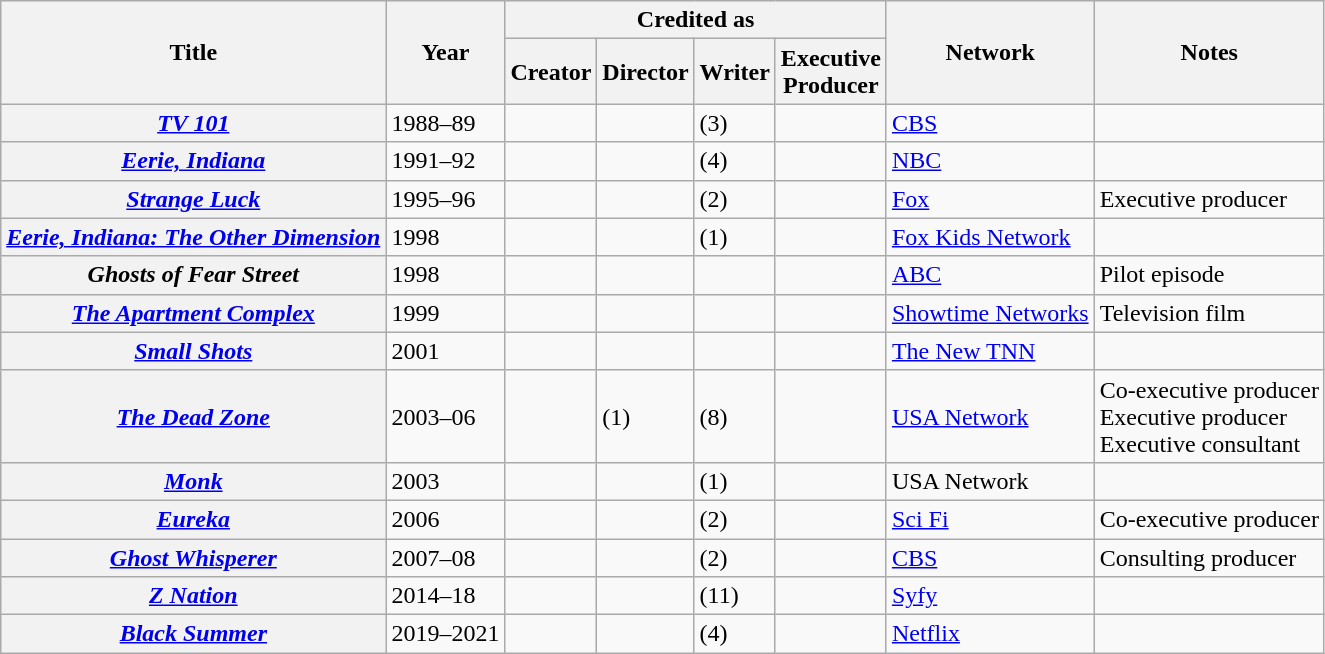<table class="wikitable plainrowheaders sortable">
<tr>
<th rowspan="2" scope="col">Title</th>
<th rowspan="2" scope="col">Year</th>
<th colspan="4" scope="col">Credited as</th>
<th rowspan="2" scope="col">Network</th>
<th rowspan="2" scope="col" class="unsortable">Notes</th>
</tr>
<tr>
<th>Creator</th>
<th>Director</th>
<th>Writer</th>
<th>Executive<br>Producer</th>
</tr>
<tr>
<th scope=row><em><a href='#'>TV 101</a></em></th>
<td>1988–89</td>
<td></td>
<td></td>
<td> (3)</td>
<td></td>
<td><a href='#'>CBS</a></td>
<td></td>
</tr>
<tr>
<th scope=row><em><a href='#'>Eerie, Indiana</a></em></th>
<td>1991–92</td>
<td></td>
<td></td>
<td> (4)</td>
<td></td>
<td><a href='#'>NBC</a></td>
<td></td>
</tr>
<tr>
<th scope=row><em><a href='#'>Strange Luck</a></em></th>
<td>1995–96</td>
<td></td>
<td></td>
<td> (2)</td>
<td></td>
<td><a href='#'>Fox</a></td>
<td>Executive producer </td>
</tr>
<tr>
<th scope=row><em><a href='#'>Eerie, Indiana: The Other Dimension</a></em></th>
<td>1998</td>
<td></td>
<td></td>
<td> (1)</td>
<td></td>
<td><a href='#'>Fox Kids Network</a></td>
<td></td>
</tr>
<tr>
<th scope=row><em>Ghosts of Fear Street</em></th>
<td>1998</td>
<td></td>
<td></td>
<td></td>
<td></td>
<td><a href='#'>ABC</a></td>
<td>Pilot episode</td>
</tr>
<tr>
<th scope=row><em><a href='#'>The Apartment Complex</a></em></th>
<td>1999</td>
<td></td>
<td></td>
<td></td>
<td></td>
<td><a href='#'>Showtime Networks</a></td>
<td>Television film</td>
</tr>
<tr>
<th scope=row><em><a href='#'>Small Shots</a></em></th>
<td>2001</td>
<td></td>
<td></td>
<td></td>
<td></td>
<td><a href='#'>The New TNN</a></td>
<td></td>
</tr>
<tr>
<th scope=row><em><a href='#'>The Dead Zone</a></em></th>
<td>2003–06</td>
<td></td>
<td> (1)</td>
<td> (8)</td>
<td></td>
<td><a href='#'>USA Network</a></td>
<td>Co-executive producer <br>Executive producer <br>Executive consultant </td>
</tr>
<tr>
<th scope=row><em><a href='#'>Monk</a></em></th>
<td>2003</td>
<td></td>
<td></td>
<td> (1)</td>
<td></td>
<td>USA Network</td>
<td></td>
</tr>
<tr>
<th scope=row><em><a href='#'>Eureka</a></em></th>
<td>2006</td>
<td></td>
<td></td>
<td> (2)</td>
<td></td>
<td><a href='#'>Sci Fi</a></td>
<td>Co-executive producer </td>
</tr>
<tr>
<th scope=row><em><a href='#'>Ghost Whisperer</a></em></th>
<td>2007–08</td>
<td></td>
<td></td>
<td> (2)</td>
<td></td>
<td><a href='#'>CBS</a></td>
<td>Consulting producer </td>
</tr>
<tr>
<th scope=row><em><a href='#'>Z Nation</a></em></th>
<td>2014–18</td>
<td></td>
<td></td>
<td> (11)</td>
<td></td>
<td><a href='#'>Syfy</a></td>
<td></td>
</tr>
<tr>
<th scope=row><em><a href='#'>Black Summer</a></em></th>
<td>2019–2021</td>
<td></td>
<td></td>
<td> (4)</td>
<td></td>
<td><a href='#'>Netflix</a></td>
<td></td>
</tr>
</table>
